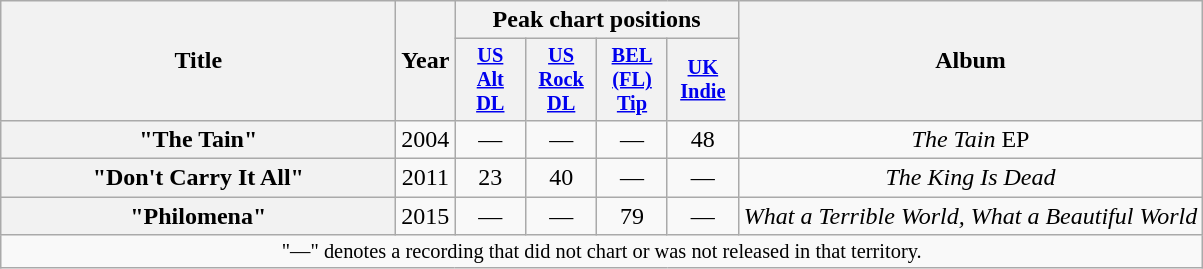<table class="wikitable plainrowheaders" style="text-align:center;">
<tr>
<th scope="col" rowspan="2" style="width:16em;">Title</th>
<th scope="col" rowspan="2" style="width:1em;">Year</th>
<th scope="col" colspan="4">Peak chart positions</th>
<th scope="col" rowspan="2">Album</th>
</tr>
<tr>
<th scope="col" style="width:3em;font-size:85%;"><a href='#'>US<br>Alt<br>DL</a><br></th>
<th scope="col" style="width:3em;font-size:85%;"><a href='#'>US<br>Rock<br>DL</a><br></th>
<th scope="col" style="width:3em;font-size:85%;"><a href='#'>BEL<br>(FL)<br>Tip</a><br></th>
<th scope="col" style="width:3em;font-size:85%;"><a href='#'>UK<br>Indie</a><br></th>
</tr>
<tr>
<th scope="row">"The Tain"</th>
<td>2004</td>
<td>—</td>
<td>—</td>
<td>—</td>
<td>48</td>
<td><em>The Tain</em> EP</td>
</tr>
<tr>
<th scope="row">"Don't Carry It All"</th>
<td>2011</td>
<td>23</td>
<td>40</td>
<td>—</td>
<td>—</td>
<td><em>The King Is Dead</em></td>
</tr>
<tr>
<th scope="row">"Philomena"</th>
<td>2015</td>
<td>—</td>
<td>—</td>
<td>79</td>
<td>—</td>
<td><em>What a Terrible World, What a Beautiful World</em></td>
</tr>
<tr>
<td colspan="18" style="font-size:85%;">"—" denotes a recording that did not chart or was not released in that territory.</td>
</tr>
</table>
